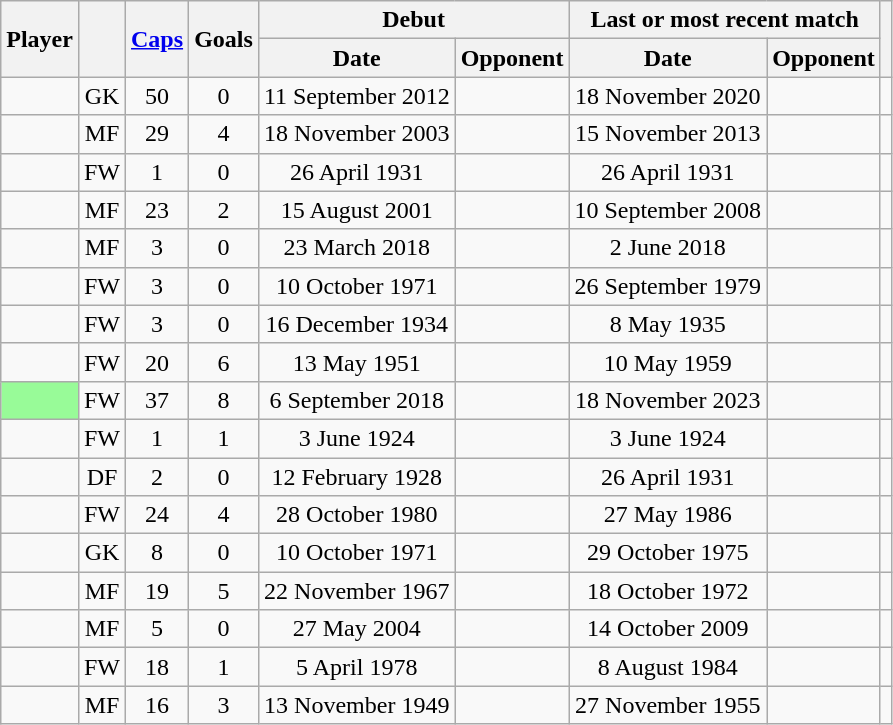<table class="wikitable sortable" style="text-align: center;">
<tr>
<th scope=col rowspan=2>Player</th>
<th scope=col rowspan=2></th>
<th scope=col rowspan=2><a href='#'>Caps</a></th>
<th scope=col rowspan=2>Goals</th>
<th scope=col colspan=2>Debut</th>
<th scope=col colspan=2>Last or most recent match</th>
<th scope=col rowspan=2 class=unsortable></th>
</tr>
<tr class=unsortable>
<th scope=col>Date</th>
<th scope=col>Opponent</th>
<th scope=col>Date</th>
<th scope=col>Opponent</th>
</tr>
<tr>
<td></td>
<td>GK</td>
<td>50</td>
<td>0</td>
<td>11 September 2012</td>
<td align=left></td>
<td>18 November 2020</td>
<td align=left></td>
<td></td>
</tr>
<tr>
<td></td>
<td>MF</td>
<td>29</td>
<td>4</td>
<td>18 November 2003</td>
<td align=left></td>
<td>15 November 2013</td>
<td align=left></td>
<td></td>
</tr>
<tr>
<td></td>
<td>FW</td>
<td>1</td>
<td>0</td>
<td>26 April 1931</td>
<td align=left></td>
<td>26 April 1931</td>
<td align=left></td>
<td></td>
</tr>
<tr>
<td></td>
<td>MF</td>
<td>23</td>
<td>2</td>
<td>15 August 2001</td>
<td align=left></td>
<td>10 September 2008</td>
<td align=left></td>
<td></td>
</tr>
<tr>
<td></td>
<td>MF</td>
<td>3</td>
<td>0</td>
<td>23 March 2018</td>
<td align=left></td>
<td>2 June 2018</td>
<td align=left></td>
<td></td>
</tr>
<tr>
<td></td>
<td>FW</td>
<td>3</td>
<td>0</td>
<td>10 October 1971</td>
<td align=left></td>
<td>26 September 1979</td>
<td align=left></td>
<td></td>
</tr>
<tr>
<td></td>
<td>FW</td>
<td>3</td>
<td>0</td>
<td>16 December 1934</td>
<td align=left></td>
<td>8 May 1935</td>
<td align=left></td>
<td></td>
</tr>
<tr>
<td></td>
<td>FW</td>
<td>20</td>
<td>6</td>
<td>13 May 1951</td>
<td align=left></td>
<td>10 May 1959</td>
<td align=left></td>
<td></td>
</tr>
<tr>
<td bgcolor=palegreen></td>
<td>FW</td>
<td>37</td>
<td>8</td>
<td>6 September 2018</td>
<td align=left></td>
<td>18 November 2023</td>
<td align="left"></td>
<td></td>
</tr>
<tr>
<td></td>
<td>FW</td>
<td>1</td>
<td>1</td>
<td>3 June 1924</td>
<td align=left></td>
<td>3 June 1924</td>
<td align="left"></td>
<td></td>
</tr>
<tr>
<td></td>
<td>DF</td>
<td>2</td>
<td>0</td>
<td>12 February 1928</td>
<td align=left></td>
<td>26 April 1931</td>
<td align=left></td>
<td></td>
</tr>
<tr>
<td></td>
<td>FW</td>
<td>24</td>
<td>4</td>
<td>28 October 1980</td>
<td align=left></td>
<td>27 May 1986</td>
<td align=left></td>
<td></td>
</tr>
<tr>
<td></td>
<td>GK</td>
<td>8</td>
<td>0</td>
<td>10 October 1971</td>
<td align=left></td>
<td>29 October 1975</td>
<td align=left></td>
<td></td>
</tr>
<tr>
<td></td>
<td>MF</td>
<td>19</td>
<td>5</td>
<td>22 November 1967</td>
<td align=left></td>
<td>18 October 1972</td>
<td align=left></td>
<td></td>
</tr>
<tr>
<td></td>
<td>MF</td>
<td>5</td>
<td>0</td>
<td>27 May 2004</td>
<td align=left></td>
<td>14 October 2009</td>
<td align=left></td>
<td></td>
</tr>
<tr>
<td></td>
<td>FW</td>
<td>18</td>
<td>1</td>
<td>5 April 1978</td>
<td align=left></td>
<td>8 August 1984</td>
<td align=left></td>
<td></td>
</tr>
<tr>
<td></td>
<td>MF</td>
<td>16</td>
<td>3</td>
<td>13 November 1949</td>
<td align=left></td>
<td>27 November 1955</td>
<td align=left></td>
<td></td>
</tr>
</table>
